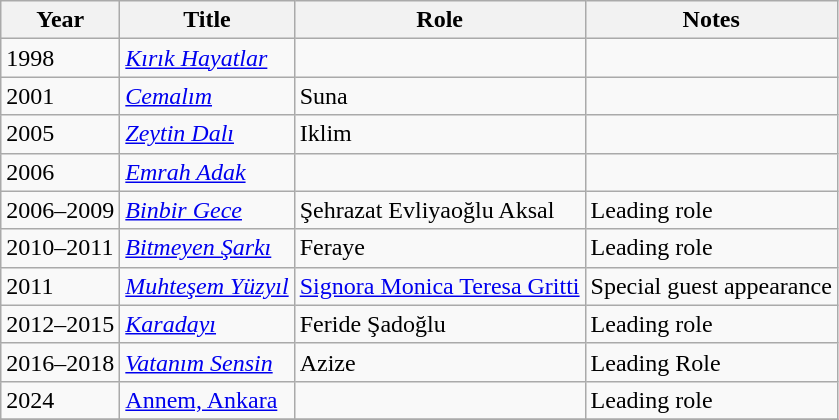<table class="wikitable">
<tr>
<th>Year</th>
<th>Title</th>
<th>Role</th>
<th>Notes</th>
</tr>
<tr>
<td>1998</td>
<td><em><a href='#'>Kırık Hayatlar</a></em></td>
<td></td>
<td></td>
</tr>
<tr>
<td>2001</td>
<td><em><a href='#'>Cemalım</a></em></td>
<td>Suna</td>
<td></td>
</tr>
<tr>
<td>2005</td>
<td><em><a href='#'>Zeytin Dalı</a></em></td>
<td>Iklim</td>
<td></td>
</tr>
<tr>
<td>2006</td>
<td><em><a href='#'>Emrah Adak</a></em></td>
<td></td>
<td></td>
</tr>
<tr>
<td>2006–2009</td>
<td><em><a href='#'>Binbir Gece</a></em></td>
<td>Şehrazat Evliyaoğlu Aksal</td>
<td>Leading role</td>
</tr>
<tr>
<td>2010–2011</td>
<td><em><a href='#'>Bitmeyen Şarkı</a></em></td>
<td>Feraye</td>
<td>Leading role</td>
</tr>
<tr>
<td>2011</td>
<td><em><a href='#'>Muhteşem Yüzyıl</a></em></td>
<td><a href='#'>Signora Monica Teresa Gritti</a></td>
<td>Special guest appearance</td>
</tr>
<tr>
<td>2012–2015</td>
<td><em><a href='#'>Karadayı</a></em></td>
<td>Feride Şadoğlu</td>
<td>Leading role</td>
</tr>
<tr>
<td>2016–2018</td>
<td><em><a href='#'>Vatanım Sensin</a></em></td>
<td>Azize</td>
<td>Leading Role</td>
</tr>
<tr>
<td>2024</td>
<td><a href='#'>Annem, Ankara</a></td>
<td></td>
<td>Leading role</td>
</tr>
<tr>
</tr>
</table>
